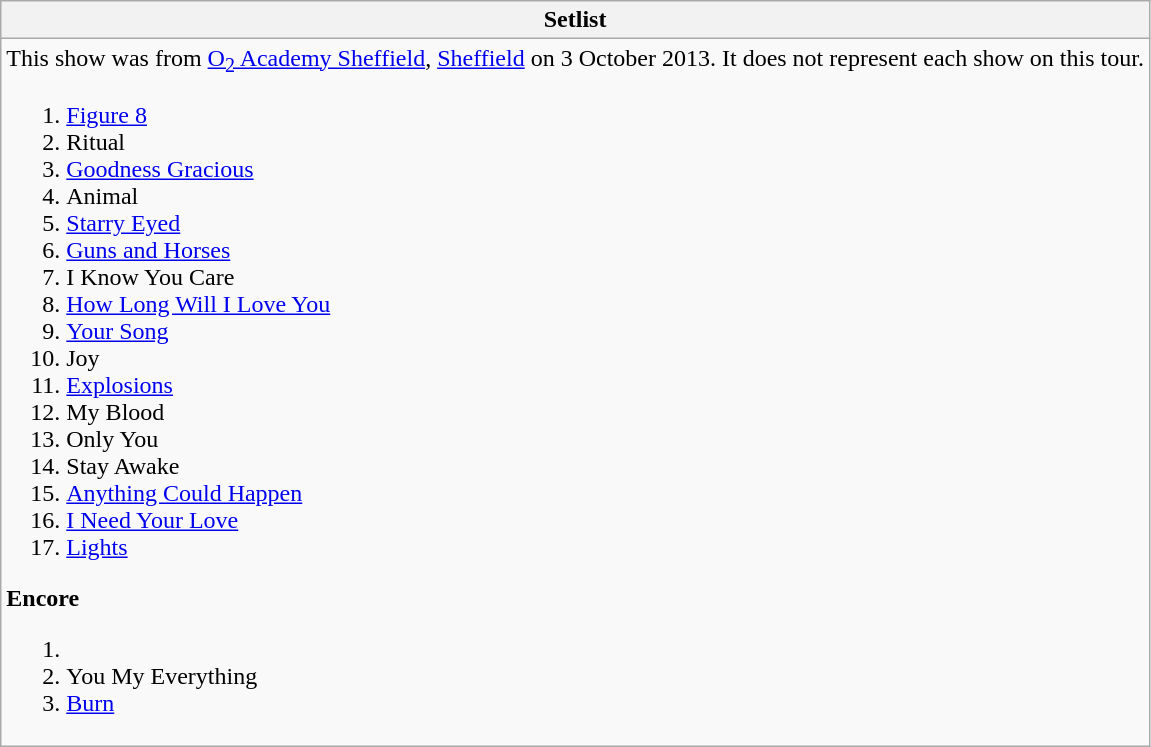<table class="wikitable">
<tr>
<th>Setlist</th>
</tr>
<tr>
<td>This show was from <a href='#'>O<sub>2</sub> Academy Sheffield</a>, <a href='#'>Sheffield</a> on 3 October 2013. It does not represent each show on this tour.<br><ol><li><a href='#'>Figure 8</a></li><li>Ritual</li><li><a href='#'>Goodness Gracious</a></li><li>Animal</li><li><a href='#'>Starry Eyed</a></li><li><a href='#'>Guns and Horses</a></li><li>I Know You Care</li><li><a href='#'>How Long Will I Love You</a></li><li><a href='#'>Your Song</a></li><li>Joy</li><li><a href='#'>Explosions</a></li><li>My Blood</li><li>Only You</li><li>Stay Awake</li><li><a href='#'>Anything Could Happen</a></li><li><a href='#'>I Need Your Love</a></li><li><a href='#'>Lights</a></li></ol><strong>Encore</strong><ol><li><li>You My Everything</li><li><a href='#'>Burn</a></li></ol></td>
</tr>
</table>
